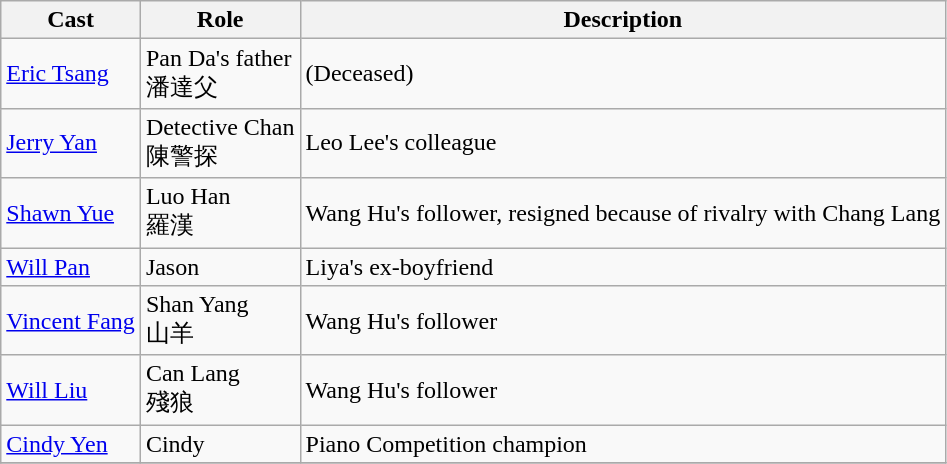<table class="wikitable">
<tr>
<th>Cast</th>
<th>Role</th>
<th>Description</th>
</tr>
<tr>
<td><a href='#'>Eric Tsang</a></td>
<td>Pan Da's father<br>潘達父</td>
<td>(Deceased)</td>
</tr>
<tr>
<td><a href='#'>Jerry Yan</a></td>
<td>Detective Chan<br>陳警探</td>
<td>Leo Lee's colleague</td>
</tr>
<tr>
<td><a href='#'>Shawn Yue</a></td>
<td>Luo Han<br>羅漢</td>
<td>Wang Hu's follower, resigned because of rivalry with Chang Lang</td>
</tr>
<tr>
<td><a href='#'>Will Pan</a></td>
<td>Jason</td>
<td>Liya's ex-boyfriend</td>
</tr>
<tr>
<td><a href='#'>Vincent Fang</a></td>
<td>Shan Yang<br>山羊</td>
<td>Wang Hu's follower</td>
</tr>
<tr>
<td><a href='#'>Will Liu</a></td>
<td>Can Lang<br>殘狼</td>
<td>Wang Hu's follower</td>
</tr>
<tr>
<td><a href='#'>Cindy Yen</a></td>
<td>Cindy</td>
<td>Piano Competition champion</td>
</tr>
<tr>
</tr>
</table>
